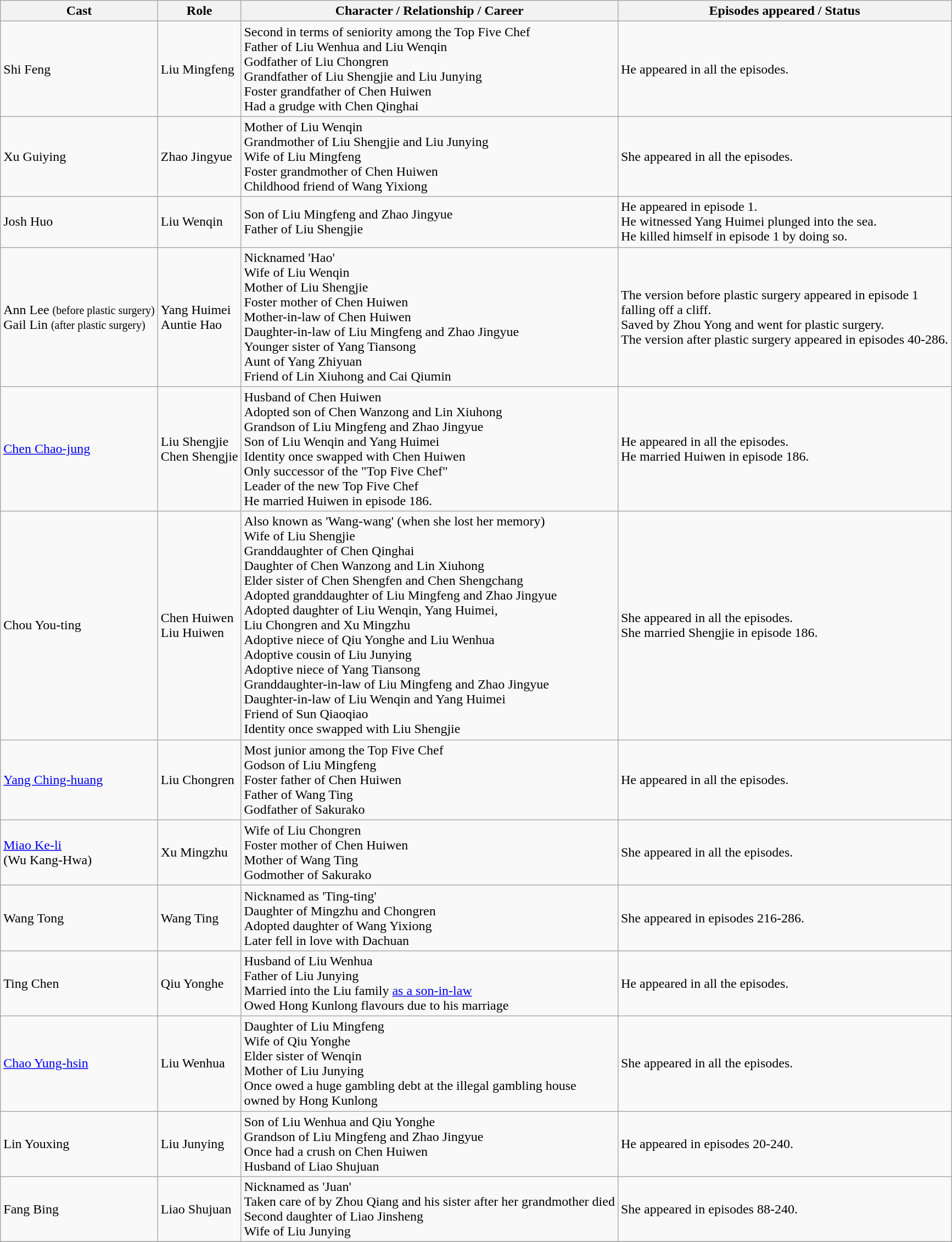<table class="wikitable">
<tr>
<th>Cast</th>
<th>Role</th>
<th>Character / Relationship / Career</th>
<th>Episodes appeared / Status</th>
</tr>
<tr>
<td>Shi Feng</td>
<td>Liu Mingfeng</td>
<td>Second in terms of seniority among the Top Five Chef<br>Father of Liu Wenhua and Liu Wenqin<br>Godfather of Liu Chongren<br>Grandfather of Liu Shengjie and Liu Junying<br>Foster grandfather of Chen Huiwen<br>Had a grudge with Chen Qinghai</td>
<td>He appeared in all the episodes.</td>
</tr>
<tr>
<td>Xu Guiying</td>
<td>Zhao Jingyue</td>
<td>Mother of Liu Wenqin<br>Grandmother of Liu Shengjie and Liu Junying<br>Wife of Liu Mingfeng<br>Foster grandmother of Chen Huiwen<br>Childhood friend of Wang Yixiong</td>
<td>She appeared in all the episodes.</td>
</tr>
<tr>
<td>Josh Huo</td>
<td>Liu Wenqin</td>
<td>Son of Liu Mingfeng and Zhao Jingyue<br>Father of Liu Shengjie</td>
<td>He appeared in episode 1.<br>He witnessed Yang Huimei plunged into the sea.<br>He killed himself in episode 1 by doing so.</td>
</tr>
<tr>
<td>Ann Lee <small>(before plastic surgery)</small><br>Gail Lin <small>(after plastic surgery)</small></td>
<td>Yang Huimei<br>Auntie Hao</td>
<td>Nicknamed 'Hao'<br>Wife of Liu Wenqin<br>Mother of Liu Shengjie<br>Foster mother of Chen Huiwen<br>Mother-in-law of Chen Huiwen<br>Daughter-in-law of Liu Mingfeng and Zhao Jingyue<br>Younger sister of Yang Tiansong<br>Aunt of Yang Zhiyuan<br>Friend of Lin Xiuhong and Cai Qiumin</td>
<td>The version before plastic surgery appeared in episode 1<br>falling off a cliff.<br>Saved by Zhou Yong and went for plastic surgery.<br>The version after plastic surgery appeared in episodes 40-286.</td>
</tr>
<tr>
<td><a href='#'>Chen Chao-jung</a></td>
<td>Liu Shengjie<br>Chen Shengjie</td>
<td>Husband of Chen Huiwen<br>Adopted son of Chen Wanzong and Lin Xiuhong<br>Grandson of Liu Mingfeng and Zhao Jingyue<br>Son of Liu Wenqin and Yang Huimei<br>Identity once swapped with Chen Huiwen<br>Only successor of the "Top Five Chef"<br>Leader of the new Top Five Chef<br>He married Huiwen in episode 186.</td>
<td>He appeared in all the episodes.<br>He married Huiwen in episode 186.</td>
</tr>
<tr>
<td>Chou You-ting</td>
<td>Chen Huiwen<br>Liu Huiwen</td>
<td>Also known as 'Wang-wang' (when she lost her memory)<br>Wife of Liu Shengjie<br>Granddaughter of Chen Qinghai<br>Daughter of Chen Wanzong and Lin Xiuhong<br>Elder sister of Chen Shengfen and Chen Shengchang<br>Adopted granddaughter of Liu Mingfeng and Zhao Jingyue<br>Adopted daughter of Liu Wenqin, Yang Huimei,<br>Liu Chongren and Xu Mingzhu<br>Adoptive niece of Qiu Yonghe and Liu Wenhua<br>Adoptive cousin of Liu Junying<br>Adoptive niece of Yang Tiansong<br>Granddaughter-in-law of Liu Mingfeng and Zhao Jingyue<br>Daughter-in-law of Liu Wenqin and Yang Huimei<br>Friend of Sun Qiaoqiao<br>Identity once swapped with Liu Shengjie</td>
<td>She appeared in all the episodes.<br>She married Shengjie in episode 186.</td>
</tr>
<tr>
<td><a href='#'>Yang Ching-huang</a></td>
<td>Liu Chongren</td>
<td>Most junior among the Top Five Chef<br>Godson of Liu Mingfeng<br>Foster father of Chen Huiwen<br>Father of Wang Ting<br>Godfather of Sakurako</td>
<td>He appeared in all the episodes.</td>
</tr>
<tr>
<td><a href='#'>Miao Ke-li</a><br>(Wu Kang-Hwa)</td>
<td>Xu Mingzhu</td>
<td>Wife of Liu Chongren<br>Foster mother of Chen Huiwen<br>Mother of Wang Ting<br>Godmother of Sakurako</td>
<td>She appeared in all the episodes.</td>
</tr>
<tr>
<td>Wang Tong</td>
<td>Wang Ting</td>
<td>Nicknamed as 'Ting-ting'<br>Daughter of Mingzhu and Chongren<br>Adopted daughter of Wang Yixiong<br>Later fell in love with Dachuan</td>
<td>She appeared in episodes 216-286.</td>
</tr>
<tr>
<td>Ting Chen</td>
<td>Qiu Yonghe</td>
<td>Husband of Liu Wenhua<br>Father of Liu Junying<br>Married into the Liu family <a href='#'>as a son-in-law</a><br>Owed Hong Kunlong flavours due to his marriage</td>
<td>He appeared in all the episodes.</td>
</tr>
<tr>
<td><a href='#'>Chao Yung-hsin</a></td>
<td>Liu Wenhua</td>
<td>Daughter of Liu Mingfeng<br>Wife of Qiu Yonghe<br>Elder sister of Wenqin<br>Mother of Liu Junying<br>Once owed a huge gambling debt at the illegal gambling house<br>owned by Hong Kunlong</td>
<td>She appeared in all the episodes.</td>
</tr>
<tr>
<td>Lin Youxing</td>
<td>Liu Junying</td>
<td>Son of Liu Wenhua and Qiu Yonghe<br>Grandson of Liu Mingfeng and Zhao Jingyue<br>Once had a crush on Chen Huiwen<br>Husband of Liao Shujuan</td>
<td>He appeared in episodes 20-240.</td>
</tr>
<tr>
<td>Fang Bing</td>
<td>Liao Shujuan</td>
<td>Nicknamed as 'Juan'<br>Taken care of by Zhou Qiang and his sister after her grandmother died<br>Second daughter of Liao Jinsheng<br>Wife of Liu Junying</td>
<td>She appeared in episodes 88-240.</td>
</tr>
<tr>
</tr>
</table>
